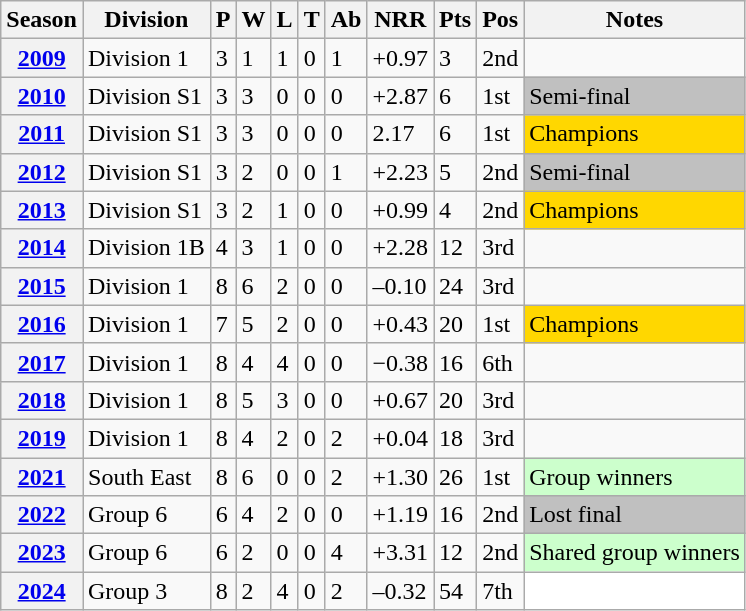<table class="wikitable sortable">
<tr>
<th>Season</th>
<th>Division</th>
<th scope="col">P</th>
<th scope="col">W</th>
<th scope="col">L</th>
<th scope="col">T</th>
<th scope="col">Ab</th>
<th scope="col">NRR</th>
<th scope="col">Pts</th>
<th scope="col">Pos</th>
<th>Notes</th>
</tr>
<tr>
<th><a href='#'>2009</a></th>
<td>Division 1</td>
<td>3</td>
<td>1</td>
<td>1</td>
<td>0</td>
<td>1</td>
<td>+0.97</td>
<td>3</td>
<td>2nd</td>
<td></td>
</tr>
<tr>
<th><a href='#'>2010</a></th>
<td>Division S1</td>
<td>3</td>
<td>3</td>
<td>0</td>
<td>0</td>
<td>0</td>
<td>+2.87</td>
<td>6</td>
<td>1st</td>
<td style="background: silver;">Semi-final</td>
</tr>
<tr>
<th><a href='#'>2011</a></th>
<td>Division S1</td>
<td>3</td>
<td>3</td>
<td>0</td>
<td>0</td>
<td>0</td>
<td>2.17</td>
<td>6</td>
<td>1st</td>
<td style="background: gold;">Champions</td>
</tr>
<tr>
<th><a href='#'>2012</a></th>
<td>Division S1</td>
<td>3</td>
<td>2</td>
<td>0</td>
<td>0</td>
<td>1</td>
<td>+2.23</td>
<td>5</td>
<td>2nd</td>
<td style="background: silver;">Semi-final</td>
</tr>
<tr>
<th><a href='#'>2013</a></th>
<td>Division S1</td>
<td>3</td>
<td>2</td>
<td>1</td>
<td>0</td>
<td>0</td>
<td>+0.99</td>
<td>4</td>
<td>2nd</td>
<td style="background: gold;">Champions</td>
</tr>
<tr>
<th><a href='#'>2014</a></th>
<td>Division 1B</td>
<td>4</td>
<td>3</td>
<td>1</td>
<td>0</td>
<td>0</td>
<td>+2.28</td>
<td>12</td>
<td>3rd</td>
<td></td>
</tr>
<tr>
<th><a href='#'>2015</a></th>
<td>Division 1</td>
<td>8</td>
<td>6</td>
<td>2</td>
<td>0</td>
<td>0</td>
<td>–0.10</td>
<td>24</td>
<td>3rd</td>
<td></td>
</tr>
<tr>
<th><a href='#'>2016</a></th>
<td>Division 1</td>
<td>7</td>
<td>5</td>
<td>2</td>
<td>0</td>
<td>0</td>
<td>+0.43</td>
<td>20</td>
<td>1st</td>
<td style="background: gold;">Champions</td>
</tr>
<tr>
<th><a href='#'>2017</a></th>
<td>Division 1</td>
<td>8</td>
<td>4</td>
<td>4</td>
<td>0</td>
<td>0</td>
<td>−0.38</td>
<td>16</td>
<td>6th</td>
<td></td>
</tr>
<tr>
<th><a href='#'>2018</a></th>
<td>Division 1</td>
<td>8</td>
<td>5</td>
<td>3</td>
<td>0</td>
<td>0</td>
<td>+0.67</td>
<td>20</td>
<td>3rd</td>
<td></td>
</tr>
<tr>
<th><a href='#'>2019</a></th>
<td>Division 1</td>
<td>8</td>
<td>4</td>
<td>2</td>
<td>0</td>
<td>2</td>
<td>+0.04</td>
<td>18</td>
<td>3rd</td>
<td></td>
</tr>
<tr>
<th><a href='#'>2021</a></th>
<td>South East</td>
<td>8</td>
<td>6</td>
<td>0</td>
<td>0</td>
<td>2</td>
<td>+1.30</td>
<td>26</td>
<td>1st</td>
<td style="background: #cfc;">Group winners</td>
</tr>
<tr>
<th><a href='#'>2022</a></th>
<td>Group 6</td>
<td>6</td>
<td>4</td>
<td>2</td>
<td>0</td>
<td>0</td>
<td>+1.19</td>
<td>16</td>
<td>2nd</td>
<td style="background: silver;">Lost final</td>
</tr>
<tr>
<th><a href='#'>2023</a></th>
<td>Group 6</td>
<td>6</td>
<td>2</td>
<td>0</td>
<td>0</td>
<td>4</td>
<td>+3.31</td>
<td>12</td>
<td>2nd</td>
<td style="background: #cfc;">Shared group winners</td>
</tr>
<tr>
<th scope="row"><a href='#'>2024</a></th>
<td>Group 3</td>
<td>8</td>
<td>2</td>
<td>4</td>
<td>0</td>
<td>2</td>
<td>–0.32</td>
<td>54</td>
<td>7th</td>
<td style="background: white;"></td>
</tr>
</table>
